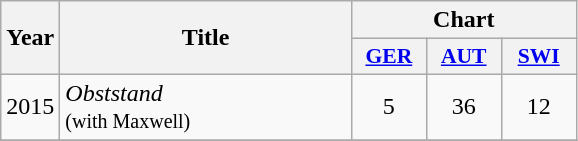<table class="wikitable">
<tr>
<th width="28" rowspan="2">Year</th>
<th width="187" rowspan="2">Title</th>
<th colspan="3">Chart</th>
</tr>
<tr>
<th scope="col" style="width:3em;font-size:90%;"><a href='#'>GER</a><br></th>
<th scope="col" style="width:3em;font-size:90%;"><a href='#'>AUT</a><br></th>
<th scope="col" style="width:3em;font-size:90%;"><a href='#'>SWI</a><br></th>
</tr>
<tr>
<td>2015</td>
<td><em>Obststand</em><br><small>(with Maxwell)</small></td>
<td align="center">5</td>
<td align="center">36</td>
<td align="center">12</td>
</tr>
<tr>
</tr>
</table>
